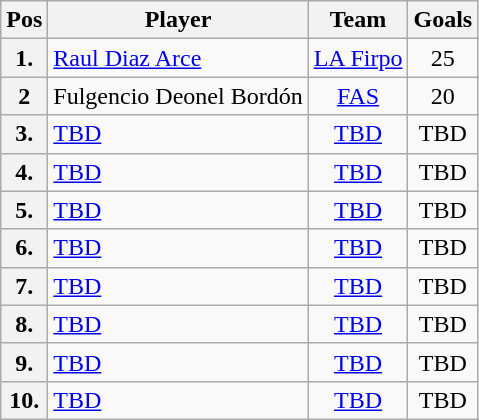<table class="wikitable">
<tr>
<th align="center">Pos</th>
<th align="center">Player</th>
<th align="center">Team</th>
<th align="center">Goals</th>
</tr>
<tr>
<th align="center">1.</th>
<td> <a href='#'>Raul Diaz Arce</a></td>
<td align="center"><a href='#'>LA Firpo</a></td>
<td align="center">25</td>
</tr>
<tr>
<th align="center">2</th>
<td> Fulgencio Deonel Bordón</td>
<td align="center"><a href='#'>FAS</a></td>
<td align="center">20</td>
</tr>
<tr>
<th align="center">3.</th>
<td> <a href='#'>TBD</a></td>
<td align="center"><a href='#'>TBD</a></td>
<td align="center">TBD</td>
</tr>
<tr>
<th align="center">4.</th>
<td> <a href='#'>TBD</a></td>
<td align="center"><a href='#'>TBD</a></td>
<td align="center">TBD</td>
</tr>
<tr>
<th align="center">5.</th>
<td> <a href='#'>TBD</a></td>
<td align="center"><a href='#'>TBD</a></td>
<td align="center">TBD</td>
</tr>
<tr>
<th align="center">6.</th>
<td> <a href='#'>TBD</a></td>
<td align="center"><a href='#'>TBD</a></td>
<td align="center">TBD</td>
</tr>
<tr>
<th align="center">7.</th>
<td> <a href='#'>TBD</a></td>
<td align="center"><a href='#'>TBD</a></td>
<td align="center">TBD</td>
</tr>
<tr>
<th align="center">8.</th>
<td> <a href='#'>TBD</a></td>
<td align="center"><a href='#'>TBD</a></td>
<td align="center">TBD</td>
</tr>
<tr>
<th align="center">9.</th>
<td> <a href='#'>TBD</a></td>
<td align="center"><a href='#'>TBD</a></td>
<td align="center">TBD</td>
</tr>
<tr>
<th align="center">10.</th>
<td> <a href='#'>TBD</a></td>
<td align="center"><a href='#'>TBD</a></td>
<td align="center">TBD</td>
</tr>
</table>
